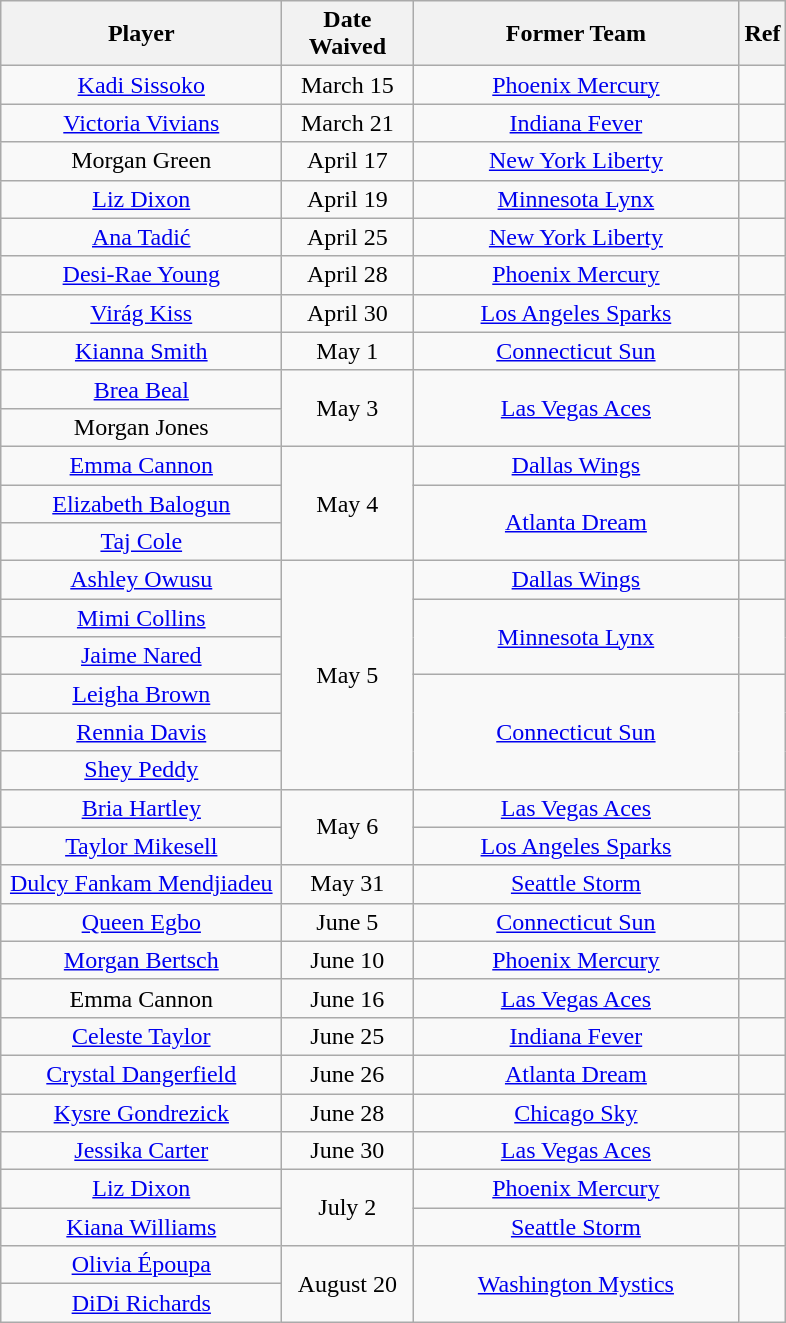<table class="wikitable sortable" style="text-align:center">
<tr>
<th style="width:180px">Player</th>
<th style="width:80px">Date Waived</th>
<th style="width:210px">Former Team</th>
<th class="unsortable">Ref</th>
</tr>
<tr>
<td><a href='#'>Kadi Sissoko</a></td>
<td>March 15</td>
<td><a href='#'>Phoenix Mercury</a></td>
<td></td>
</tr>
<tr>
<td><a href='#'>Victoria Vivians</a></td>
<td>March 21</td>
<td><a href='#'>Indiana Fever</a></td>
<td></td>
</tr>
<tr>
<td>Morgan Green</td>
<td>April 17</td>
<td><a href='#'>New York Liberty</a></td>
<td></td>
</tr>
<tr>
<td><a href='#'>Liz Dixon</a></td>
<td>April 19</td>
<td><a href='#'>Minnesota Lynx</a></td>
<td></td>
</tr>
<tr>
<td><a href='#'>Ana Tadić</a></td>
<td>April 25</td>
<td><a href='#'>New York Liberty</a></td>
<td></td>
</tr>
<tr>
<td><a href='#'>Desi-Rae Young</a></td>
<td>April 28</td>
<td><a href='#'>Phoenix Mercury</a></td>
<td></td>
</tr>
<tr>
<td><a href='#'>Virág Kiss</a></td>
<td>April 30</td>
<td><a href='#'>Los Angeles Sparks</a></td>
<td></td>
</tr>
<tr>
<td><a href='#'>Kianna Smith</a></td>
<td>May 1</td>
<td><a href='#'>Connecticut Sun</a></td>
<td></td>
</tr>
<tr>
<td><a href='#'>Brea Beal</a></td>
<td rowspan=2>May 3</td>
<td rowspan=2><a href='#'>Las Vegas Aces</a></td>
<td rowspan=2></td>
</tr>
<tr>
<td>Morgan Jones</td>
</tr>
<tr>
<td><a href='#'>Emma Cannon</a></td>
<td rowspan=3>May 4</td>
<td><a href='#'>Dallas Wings</a></td>
<td></td>
</tr>
<tr>
<td><a href='#'>Elizabeth Balogun</a></td>
<td rowspan=2><a href='#'>Atlanta Dream</a></td>
<td rowspan=2></td>
</tr>
<tr>
<td><a href='#'>Taj Cole</a></td>
</tr>
<tr>
<td><a href='#'>Ashley Owusu</a></td>
<td rowspan=6>May 5</td>
<td><a href='#'>Dallas Wings</a></td>
<td></td>
</tr>
<tr>
<td><a href='#'>Mimi Collins</a></td>
<td rowspan=2><a href='#'>Minnesota Lynx</a></td>
<td rowspan=2></td>
</tr>
<tr>
<td><a href='#'>Jaime Nared</a></td>
</tr>
<tr>
<td><a href='#'>Leigha Brown</a></td>
<td rowspan=3><a href='#'>Connecticut Sun</a></td>
<td rowspan=3></td>
</tr>
<tr>
<td><a href='#'>Rennia Davis</a></td>
</tr>
<tr>
<td><a href='#'>Shey Peddy</a></td>
</tr>
<tr>
<td><a href='#'>Bria Hartley</a></td>
<td rowspan=2>May 6</td>
<td><a href='#'>Las Vegas Aces</a></td>
<td></td>
</tr>
<tr>
<td><a href='#'>Taylor Mikesell</a></td>
<td><a href='#'>Los Angeles Sparks</a></td>
<td></td>
</tr>
<tr>
<td><a href='#'>Dulcy Fankam Mendjiadeu</a></td>
<td>May 31</td>
<td><a href='#'>Seattle Storm</a></td>
<td></td>
</tr>
<tr>
<td><a href='#'>Queen Egbo</a></td>
<td>June 5</td>
<td><a href='#'>Connecticut Sun</a></td>
<td></td>
</tr>
<tr>
<td><a href='#'>Morgan Bertsch</a></td>
<td>June 10</td>
<td><a href='#'>Phoenix Mercury</a></td>
<td></td>
</tr>
<tr>
<td>Emma Cannon</td>
<td>June 16</td>
<td><a href='#'>Las Vegas Aces</a></td>
<td></td>
</tr>
<tr>
<td><a href='#'>Celeste Taylor</a></td>
<td>June 25</td>
<td><a href='#'>Indiana Fever</a></td>
<td></td>
</tr>
<tr>
<td><a href='#'>Crystal Dangerfield</a></td>
<td>June 26</td>
<td><a href='#'>Atlanta Dream</a></td>
<td></td>
</tr>
<tr>
<td><a href='#'>Kysre Gondrezick</a></td>
<td>June 28</td>
<td><a href='#'>Chicago Sky</a></td>
<td></td>
</tr>
<tr>
<td><a href='#'>Jessika Carter</a></td>
<td>June 30</td>
<td><a href='#'>Las Vegas Aces</a></td>
<td></td>
</tr>
<tr>
<td><a href='#'>Liz Dixon</a></td>
<td rowspan=2>July 2</td>
<td><a href='#'>Phoenix Mercury</a></td>
<td></td>
</tr>
<tr>
<td><a href='#'>Kiana Williams</a></td>
<td><a href='#'>Seattle Storm</a></td>
<td></td>
</tr>
<tr>
<td><a href='#'>Olivia Époupa</a></td>
<td rowspan=2>August 20</td>
<td rowspan=2><a href='#'>Washington Mystics</a></td>
<td rowspan=2></td>
</tr>
<tr>
<td><a href='#'>DiDi Richards</a></td>
</tr>
</table>
